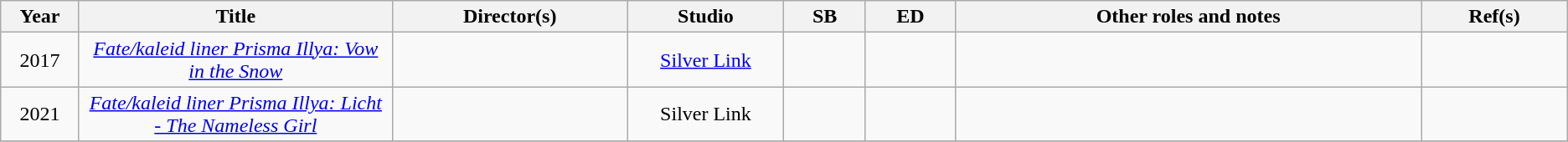<table class="wikitable sortable" style="text-align:center; margin=auto; ">
<tr>
<th scope="col" width=5%>Year</th>
<th scope="col" width=20%>Title</th>
<th scope="col" width=15%>Director(s)</th>
<th scope="col" width=10%>Studio</th>
<th scope="col" class="unsortable">SB</th>
<th scope="col" class="unsortable">ED</th>
<th scope="col" class="unsortable">Other roles and notes</th>
<th scope="col" class="unsortable">Ref(s)</th>
</tr>
<tr>
<td>2017</td>
<td><em><a href='#'>Fate/kaleid liner Prisma Illya: Vow in the Snow</a></em></td>
<td></td>
<td><a href='#'>Silver Link</a></td>
<td></td>
<td></td>
<td></td>
<td></td>
</tr>
<tr>
<td>2021</td>
<td><em><a href='#'>Fate/kaleid liner Prisma Illya: Licht - The Nameless Girl</a></em></td>
<td></td>
<td>Silver Link</td>
<td></td>
<td></td>
<td></td>
<td></td>
</tr>
<tr>
</tr>
</table>
